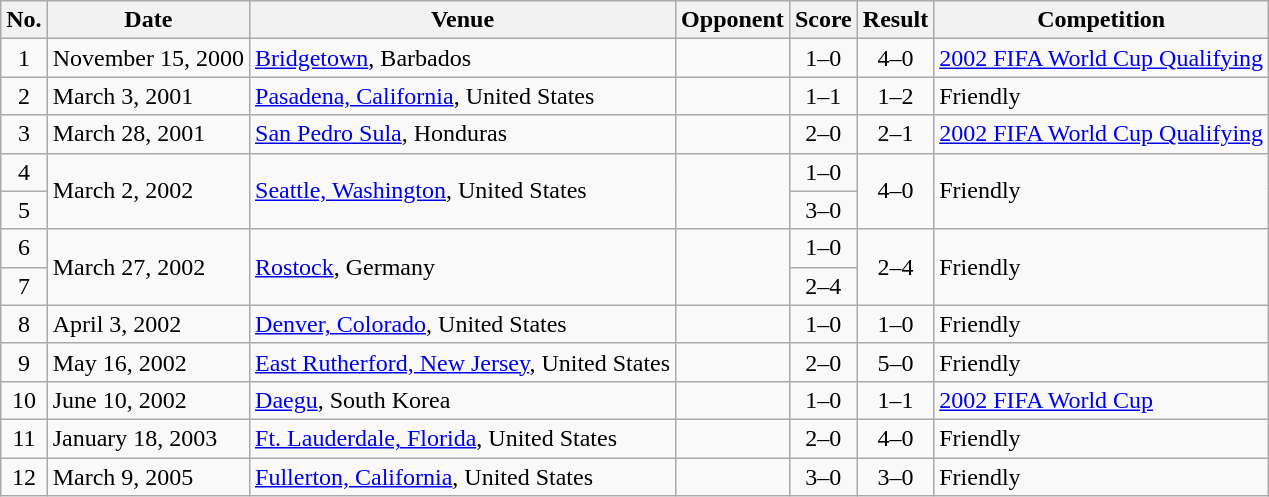<table class="wikitable sortable">
<tr>
<th scope="col">No.</th>
<th scope="col">Date</th>
<th scope="col">Venue</th>
<th scope="col">Opponent</th>
<th scope="col">Score</th>
<th scope="col">Result</th>
<th scope="col">Competition</th>
</tr>
<tr>
<td align="center">1</td>
<td>November 15, 2000</td>
<td><a href='#'>Bridgetown</a>, Barbados</td>
<td></td>
<td align="center">1–0</td>
<td align="center">4–0</td>
<td><a href='#'>2002 FIFA World Cup Qualifying</a></td>
</tr>
<tr>
<td align="center">2</td>
<td>March 3, 2001</td>
<td><a href='#'>Pasadena, California</a>, United States</td>
<td></td>
<td align="center">1–1</td>
<td align="center">1–2</td>
<td>Friendly</td>
</tr>
<tr>
<td align="center">3</td>
<td>March 28, 2001</td>
<td><a href='#'>San Pedro Sula</a>, Honduras</td>
<td></td>
<td align="center">2–0</td>
<td align="center">2–1</td>
<td><a href='#'>2002 FIFA World Cup Qualifying</a></td>
</tr>
<tr>
<td align="center">4</td>
<td rowspan="2">March 2, 2002</td>
<td rowspan="2"><a href='#'>Seattle, Washington</a>, United States</td>
<td rowspan="2"></td>
<td align="center">1–0</td>
<td rowspan="2" style="text-align:center">4–0</td>
<td rowspan="2">Friendly</td>
</tr>
<tr>
<td align="center">5</td>
<td align="center">3–0</td>
</tr>
<tr>
<td align="center">6</td>
<td rowspan="2">March 27, 2002</td>
<td rowspan="2"><a href='#'>Rostock</a>, Germany</td>
<td rowspan="2"></td>
<td align="center">1–0</td>
<td rowspan="2" style="text-align:center">2–4</td>
<td rowspan="2">Friendly</td>
</tr>
<tr>
<td align="center">7</td>
<td align="center">2–4</td>
</tr>
<tr>
<td align="center">8</td>
<td>April 3, 2002</td>
<td><a href='#'>Denver, Colorado</a>, United States</td>
<td></td>
<td align="center">1–0</td>
<td align="center">1–0</td>
<td>Friendly</td>
</tr>
<tr>
<td align="center">9</td>
<td>May 16, 2002</td>
<td><a href='#'>East Rutherford, New Jersey</a>, United States</td>
<td></td>
<td align="center">2–0</td>
<td align="center">5–0</td>
<td>Friendly</td>
</tr>
<tr>
<td align="center">10</td>
<td>June 10, 2002</td>
<td><a href='#'>Daegu</a>, South Korea</td>
<td></td>
<td align="center">1–0</td>
<td align="center">1–1</td>
<td><a href='#'>2002 FIFA World Cup</a></td>
</tr>
<tr>
<td align="center">11</td>
<td>January 18, 2003</td>
<td><a href='#'>Ft. Lauderdale, Florida</a>, United States</td>
<td></td>
<td align="center">2–0</td>
<td align="center">4–0</td>
<td>Friendly</td>
</tr>
<tr>
<td align="center">12</td>
<td>March 9, 2005</td>
<td><a href='#'>Fullerton, California</a>, United States</td>
<td></td>
<td align="center">3–0</td>
<td align="center">3–0</td>
<td>Friendly</td>
</tr>
</table>
